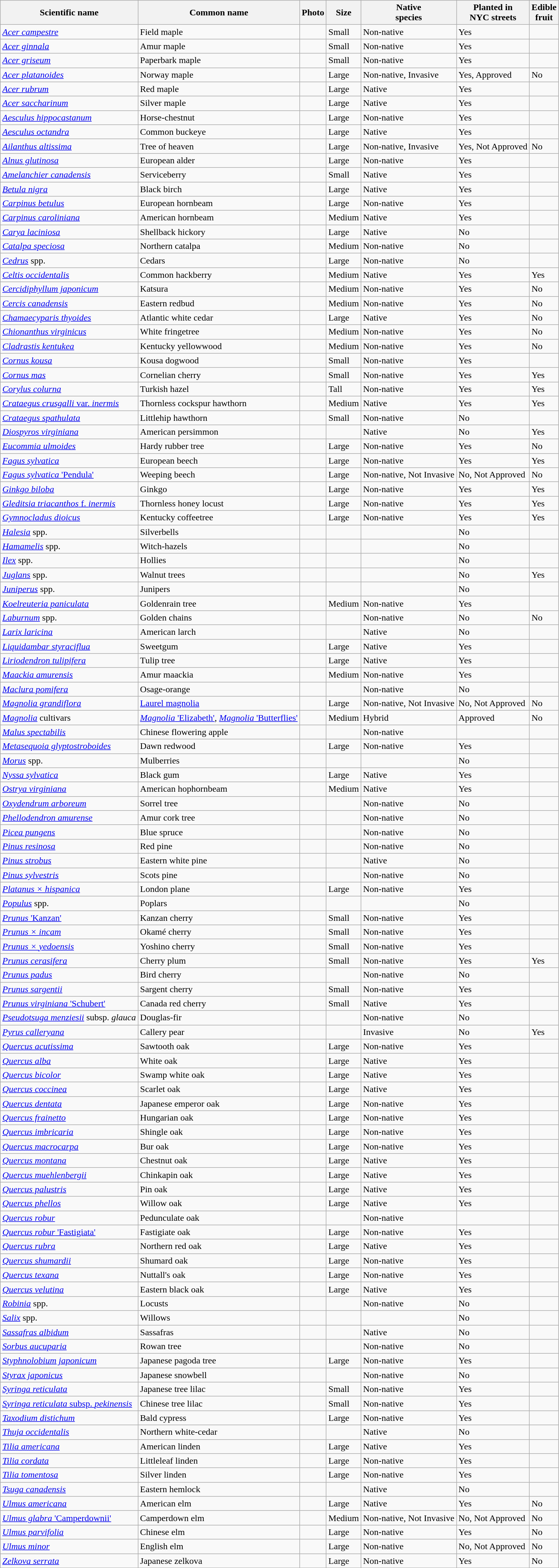<table class="wikitable sortable">
<tr>
<th>Scientific name</th>
<th>Common name</th>
<th>Photo</th>
<th>Size</th>
<th>Native<br>species</th>
<th>Planted in<br>NYC streets</th>
<th>Edible<br>fruit</th>
</tr>
<tr>
<td><em><a href='#'>Acer campestre</a></em></td>
<td>Field maple</td>
<td></td>
<td>Small</td>
<td>Non-native</td>
<td>Yes</td>
<td></td>
</tr>
<tr>
<td><em><a href='#'>Acer ginnala</a></em></td>
<td>Amur maple</td>
<td></td>
<td>Small</td>
<td>Non-native</td>
<td>Yes</td>
<td></td>
</tr>
<tr>
<td><em><a href='#'>Acer griseum</a></em></td>
<td>Paperbark maple</td>
<td></td>
<td>Small</td>
<td>Non-native</td>
<td>Yes</td>
<td></td>
</tr>
<tr>
<td><em><a href='#'>Acer platanoides</a></em></td>
<td>Norway maple</td>
<td></td>
<td>Large</td>
<td>Non-native, Invasive</td>
<td>Yes, Approved</td>
<td>No</td>
</tr>
<tr>
<td><em><a href='#'>Acer rubrum</a></em></td>
<td>Red maple</td>
<td></td>
<td>Large</td>
<td>Native</td>
<td>Yes</td>
<td></td>
</tr>
<tr>
<td><em><a href='#'>Acer saccharinum</a></em></td>
<td>Silver maple</td>
<td></td>
<td>Large</td>
<td>Native</td>
<td>Yes</td>
<td></td>
</tr>
<tr>
<td><em><a href='#'>Aesculus hippocastanum</a></em></td>
<td>Horse-chestnut</td>
<td></td>
<td>Large</td>
<td>Non-native</td>
<td>Yes</td>
<td></td>
</tr>
<tr>
<td><em><a href='#'>Aesculus octandra</a></em></td>
<td>Common buckeye</td>
<td></td>
<td>Large</td>
<td>Native</td>
<td>Yes</td>
<td></td>
</tr>
<tr>
<td><em><a href='#'>Ailanthus altissima</a></em></td>
<td>Tree of heaven</td>
<td></td>
<td>Large</td>
<td>Non-native, Invasive</td>
<td>Yes, Not Approved</td>
<td>No</td>
</tr>
<tr>
<td><em><a href='#'>Alnus glutinosa</a></em></td>
<td>European alder</td>
<td></td>
<td>Large</td>
<td>Non-native</td>
<td>Yes</td>
<td></td>
</tr>
<tr>
<td><em><a href='#'>Amelanchier canadensis</a></em></td>
<td>Serviceberry</td>
<td></td>
<td>Small</td>
<td>Native</td>
<td>Yes</td>
<td></td>
</tr>
<tr>
<td><em><a href='#'>Betula nigra</a></em></td>
<td>Black birch</td>
<td></td>
<td>Large</td>
<td>Native</td>
<td>Yes</td>
<td></td>
</tr>
<tr>
<td><em><a href='#'>Carpinus betulus</a></em></td>
<td>European hornbeam</td>
<td></td>
<td>Large</td>
<td>Non-native</td>
<td>Yes</td>
<td></td>
</tr>
<tr>
<td><em><a href='#'>Carpinus caroliniana</a></em></td>
<td>American hornbeam</td>
<td></td>
<td>Medium</td>
<td>Native</td>
<td>Yes</td>
<td></td>
</tr>
<tr>
<td><em><a href='#'>Carya laciniosa</a></em></td>
<td>Shellback hickory</td>
<td></td>
<td>Large</td>
<td>Native</td>
<td>No</td>
<td></td>
</tr>
<tr>
<td><em><a href='#'>Catalpa speciosa</a></em></td>
<td>Northern catalpa</td>
<td></td>
<td>Medium</td>
<td>Non-native</td>
<td>No</td>
<td></td>
</tr>
<tr>
<td><em><a href='#'>Cedrus</a></em> spp.</td>
<td>Cedars</td>
<td></td>
<td>Large</td>
<td>Non-native</td>
<td>No</td>
<td></td>
</tr>
<tr>
<td><em><a href='#'>Celtis occidentalis</a></em></td>
<td>Common hackberry</td>
<td></td>
<td>Medium</td>
<td>Native</td>
<td>Yes</td>
<td>Yes</td>
</tr>
<tr>
<td><em><a href='#'>Cercidiphyllum japonicum</a></em></td>
<td>Katsura</td>
<td></td>
<td>Medium</td>
<td>Non-native</td>
<td>Yes</td>
<td>No</td>
</tr>
<tr>
<td><em><a href='#'>Cercis canadensis</a></em></td>
<td>Eastern redbud</td>
<td></td>
<td>Medium</td>
<td>Non-native</td>
<td>Yes</td>
<td>No</td>
</tr>
<tr>
<td><em><a href='#'>Chamaecyparis thyoides</a></em></td>
<td>Atlantic white cedar</td>
<td></td>
<td>Large</td>
<td>Native</td>
<td>Yes</td>
<td>No</td>
</tr>
<tr>
<td><em><a href='#'>Chionanthus virginicus</a></em></td>
<td>White fringetree</td>
<td></td>
<td>Medium</td>
<td>Non-native</td>
<td>Yes</td>
<td>No</td>
</tr>
<tr>
<td><em><a href='#'>Cladrastis kentukea</a></em></td>
<td>Kentucky yellowwood</td>
<td></td>
<td>Medium</td>
<td>Non-native</td>
<td>Yes</td>
<td>No</td>
</tr>
<tr>
<td><em><a href='#'>Cornus kousa</a></em></td>
<td>Kousa dogwood</td>
<td></td>
<td>Small</td>
<td>Non-native</td>
<td>Yes</td>
<td></td>
</tr>
<tr>
<td><em><a href='#'>Cornus mas</a></em></td>
<td>Cornelian cherry</td>
<td></td>
<td>Small</td>
<td>Non-native</td>
<td>Yes</td>
<td>Yes</td>
</tr>
<tr>
<td><em><a href='#'>Corylus colurna</a></em></td>
<td>Turkish hazel</td>
<td></td>
<td>Tall</td>
<td>Non-native</td>
<td>Yes</td>
<td>Yes</td>
</tr>
<tr>
<td><a href='#'><em>Crataegus crusgalli</em> var. <em>inermis</em></a></td>
<td>Thornless cockspur hawthorn</td>
<td></td>
<td>Medium</td>
<td>Native</td>
<td>Yes</td>
<td>Yes</td>
</tr>
<tr>
<td><em><a href='#'>Crataegus spathulata</a></em></td>
<td>Littlehip hawthorn</td>
<td></td>
<td>Small</td>
<td>Non-native</td>
<td>No</td>
<td></td>
</tr>
<tr>
<td><em><a href='#'>Diospyros virginiana</a></em></td>
<td>American persimmon</td>
<td></td>
<td></td>
<td>Native</td>
<td>No</td>
<td>Yes</td>
</tr>
<tr>
<td><em><a href='#'>Eucommia ulmoides</a></em></td>
<td>Hardy rubber tree</td>
<td></td>
<td>Large</td>
<td>Non-native</td>
<td>Yes</td>
<td>No</td>
</tr>
<tr>
<td><em><a href='#'>Fagus sylvatica</a></em></td>
<td>European beech</td>
<td></td>
<td>Large</td>
<td>Non-native</td>
<td>Yes</td>
<td>Yes</td>
</tr>
<tr>
<td><a href='#'><em>Fagus sylvatica</em> 'Pendula'</a></td>
<td>Weeping beech</td>
<td></td>
<td>Large</td>
<td>Non-native, Not Invasive</td>
<td>No, Not Approved</td>
<td>No</td>
</tr>
<tr>
<td><em><a href='#'>Ginkgo biloba</a></em></td>
<td>Ginkgo</td>
<td></td>
<td>Large</td>
<td>Non-native</td>
<td>Yes</td>
<td>Yes</td>
</tr>
<tr>
<td><a href='#'><em>Gleditsia triacanthos</em> f. <em>inermis</em></a></td>
<td>Thornless honey locust</td>
<td></td>
<td>Large</td>
<td>Non-native</td>
<td>Yes</td>
<td>Yes</td>
</tr>
<tr>
<td><em><a href='#'>Gymnocladus dioicus</a></em></td>
<td>Kentucky coffeetree</td>
<td></td>
<td>Large</td>
<td>Non-native</td>
<td>Yes</td>
<td>Yes</td>
</tr>
<tr>
<td><em><a href='#'>Halesia</a></em> spp.</td>
<td>Silverbells</td>
<td></td>
<td></td>
<td></td>
<td>No</td>
<td></td>
</tr>
<tr>
<td><em><a href='#'>Hamamelis</a></em> spp.</td>
<td>Witch-hazels</td>
<td></td>
<td></td>
<td></td>
<td>No</td>
<td></td>
</tr>
<tr>
<td><em><a href='#'>Ilex</a></em> spp.</td>
<td>Hollies</td>
<td></td>
<td></td>
<td></td>
<td>No</td>
<td></td>
</tr>
<tr>
<td><em><a href='#'>Juglans</a></em> spp.</td>
<td>Walnut trees</td>
<td></td>
<td></td>
<td></td>
<td>No</td>
<td>Yes</td>
</tr>
<tr>
<td><em><a href='#'>Juniperus</a></em> spp.</td>
<td>Junipers</td>
<td></td>
<td></td>
<td></td>
<td>No</td>
<td></td>
</tr>
<tr>
<td><em><a href='#'>Koelreuteria paniculata</a></em></td>
<td>Goldenrain tree</td>
<td></td>
<td>Medium</td>
<td>Non-native</td>
<td>Yes</td>
<td></td>
</tr>
<tr>
<td><em><a href='#'>Laburnum</a></em> spp.</td>
<td>Golden chains</td>
<td></td>
<td></td>
<td>Non-native</td>
<td>No</td>
<td>No</td>
</tr>
<tr>
<td><em><a href='#'>Larix laricina</a></em></td>
<td>American larch</td>
<td></td>
<td></td>
<td>Native</td>
<td>No</td>
<td></td>
</tr>
<tr>
<td><em><a href='#'>Liquidambar styraciflua</a></em></td>
<td>Sweetgum</td>
<td></td>
<td>Large</td>
<td>Native</td>
<td>Yes</td>
<td></td>
</tr>
<tr>
<td><em><a href='#'>Liriodendron tulipifera</a></em></td>
<td>Tulip tree</td>
<td></td>
<td>Large</td>
<td>Native</td>
<td>Yes</td>
<td></td>
</tr>
<tr>
<td><em><a href='#'>Maackia amurensis</a></em></td>
<td>Amur maackia</td>
<td></td>
<td>Medium</td>
<td>Non-native</td>
<td>Yes</td>
<td></td>
</tr>
<tr>
<td><em><a href='#'>Maclura pomifera</a></em></td>
<td>Osage-orange</td>
<td></td>
<td></td>
<td>Non-native</td>
<td>No</td>
<td></td>
</tr>
<tr>
<td><em><a href='#'>Magnolia grandiflora</a></em></td>
<td><a href='#'>Laurel magnolia</a></td>
<td></td>
<td>Large</td>
<td>Non-native, Not Invasive</td>
<td>No, Not Approved</td>
<td>No</td>
</tr>
<tr>
<td><em><a href='#'>Magnolia</a></em> cultivars</td>
<td><a href='#'><em>Magnolia</em> 'Elizabeth'</a>, <a href='#'><em>Magnolia</em> 'Butterflies'</a></td>
<td></td>
<td>Medium</td>
<td>Hybrid</td>
<td>Approved</td>
<td>No</td>
</tr>
<tr>
<td><em><a href='#'>Malus spectabilis</a></em></td>
<td>Chinese flowering apple</td>
<td></td>
<td></td>
<td>Non-native</td>
<td></td>
<td></td>
</tr>
<tr>
<td><em><a href='#'>Metasequoia glyptostroboides</a></em></td>
<td>Dawn redwood</td>
<td></td>
<td>Large</td>
<td>Non-native</td>
<td>Yes</td>
<td></td>
</tr>
<tr>
<td><em><a href='#'>Morus</a></em> spp.</td>
<td>Mulberries</td>
<td></td>
<td></td>
<td></td>
<td>No</td>
<td></td>
</tr>
<tr>
<td><em><a href='#'>Nyssa sylvatica</a></em></td>
<td>Black gum</td>
<td></td>
<td>Large</td>
<td>Native</td>
<td>Yes</td>
<td></td>
</tr>
<tr>
<td><em><a href='#'>Ostrya virginiana</a></em></td>
<td>American hophornbeam</td>
<td></td>
<td>Medium</td>
<td>Native</td>
<td>Yes</td>
<td></td>
</tr>
<tr>
<td><em><a href='#'>Oxydendrum arboreum</a></em></td>
<td>Sorrel tree</td>
<td></td>
<td></td>
<td>Non-native</td>
<td>No</td>
<td></td>
</tr>
<tr>
<td><em><a href='#'>Phellodendron amurense</a></em></td>
<td>Amur cork tree</td>
<td></td>
<td></td>
<td>Non-native</td>
<td>No</td>
<td></td>
</tr>
<tr>
<td><em><a href='#'>Picea pungens</a></em></td>
<td>Blue spruce</td>
<td></td>
<td></td>
<td>Non-native</td>
<td>No</td>
<td></td>
</tr>
<tr>
<td><em><a href='#'>Pinus resinosa</a></em></td>
<td>Red pine</td>
<td></td>
<td></td>
<td>Non-native</td>
<td>No</td>
<td></td>
</tr>
<tr>
<td><em><a href='#'>Pinus strobus</a></em></td>
<td>Eastern white pine</td>
<td></td>
<td></td>
<td>Native</td>
<td>No</td>
<td></td>
</tr>
<tr>
<td><em><a href='#'>Pinus sylvestris</a></em></td>
<td>Scots pine</td>
<td></td>
<td></td>
<td>Non-native</td>
<td>No</td>
<td></td>
</tr>
<tr>
<td><em><a href='#'>Platanus × hispanica</a></em></td>
<td>London plane</td>
<td></td>
<td>Large</td>
<td>Non-native</td>
<td>Yes</td>
<td></td>
</tr>
<tr>
<td><em><a href='#'>Populus</a></em> spp.</td>
<td>Poplars</td>
<td></td>
<td></td>
<td></td>
<td>No</td>
<td></td>
</tr>
<tr>
<td><a href='#'><em>Prunus</em> 'Kanzan'</a></td>
<td>Kanzan cherry</td>
<td></td>
<td>Small</td>
<td>Non-native</td>
<td>Yes</td>
<td></td>
</tr>
<tr>
<td><em><a href='#'>Prunus × incam</a></em></td>
<td>Okamé cherry</td>
<td></td>
<td>Small</td>
<td>Non-native</td>
<td>Yes</td>
<td></td>
</tr>
<tr>
<td><em><a href='#'>Prunus × yedoensis</a></em></td>
<td>Yoshino cherry</td>
<td></td>
<td>Small</td>
<td>Non-native</td>
<td>Yes</td>
<td></td>
</tr>
<tr>
<td><em><a href='#'>Prunus cerasifera</a></em></td>
<td>Cherry plum</td>
<td></td>
<td>Small</td>
<td>Non-native</td>
<td>Yes</td>
<td>Yes</td>
</tr>
<tr>
<td><em><a href='#'>Prunus padus</a></em></td>
<td>Bird cherry</td>
<td></td>
<td></td>
<td>Non-native</td>
<td>No</td>
<td></td>
</tr>
<tr>
<td><em><a href='#'>Prunus sargentii</a></em></td>
<td>Sargent cherry</td>
<td></td>
<td>Small</td>
<td>Non-native</td>
<td>Yes</td>
<td></td>
</tr>
<tr>
<td><a href='#'><em>Prunus virginiana</em> 'Schubert'</a></td>
<td>Canada red cherry</td>
<td></td>
<td>Small</td>
<td>Native</td>
<td>Yes</td>
<td></td>
</tr>
<tr>
<td><em><a href='#'>Pseudotsuga menziesii</a></em> subsp. <em>glauca</em></td>
<td>Douglas-fir</td>
<td></td>
<td></td>
<td>Non-native</td>
<td>No</td>
<td></td>
</tr>
<tr>
<td><em><a href='#'>Pyrus calleryana</a></em></td>
<td>Callery pear</td>
<td></td>
<td></td>
<td>Invasive</td>
<td>No</td>
<td>Yes</td>
</tr>
<tr>
<td><em><a href='#'>Quercus acutissima</a></em></td>
<td>Sawtooth oak</td>
<td></td>
<td>Large</td>
<td>Non-native</td>
<td>Yes</td>
<td></td>
</tr>
<tr>
<td><em><a href='#'>Quercus alba</a></em></td>
<td>White oak</td>
<td></td>
<td>Large</td>
<td>Native</td>
<td>Yes</td>
<td></td>
</tr>
<tr>
<td><em><a href='#'>Quercus bicolor</a></em></td>
<td>Swamp white oak</td>
<td></td>
<td>Large</td>
<td>Native</td>
<td>Yes</td>
<td></td>
</tr>
<tr>
<td><em><a href='#'>Quercus coccinea</a></em></td>
<td>Scarlet oak</td>
<td></td>
<td>Large</td>
<td>Native</td>
<td>Yes</td>
<td></td>
</tr>
<tr>
<td><em><a href='#'>Quercus dentata</a></em></td>
<td>Japanese emperor oak</td>
<td></td>
<td>Large</td>
<td>Non-native</td>
<td>Yes</td>
<td></td>
</tr>
<tr>
<td><em><a href='#'>Quercus frainetto</a></em></td>
<td>Hungarian oak</td>
<td></td>
<td>Large</td>
<td>Non-native</td>
<td>Yes</td>
<td></td>
</tr>
<tr>
<td><em><a href='#'>Quercus imbricaria</a></em></td>
<td>Shingle oak</td>
<td></td>
<td>Large</td>
<td>Non-native</td>
<td>Yes</td>
<td></td>
</tr>
<tr>
<td><em><a href='#'>Quercus macrocarpa</a></em></td>
<td>Bur oak</td>
<td></td>
<td>Large</td>
<td>Non-native</td>
<td>Yes</td>
<td></td>
</tr>
<tr>
<td><em><a href='#'>Quercus montana</a></em></td>
<td>Chestnut oak</td>
<td></td>
<td>Large</td>
<td>Native</td>
<td>Yes</td>
<td></td>
</tr>
<tr>
<td><em><a href='#'>Quercus muehlenbergii</a></em></td>
<td>Chinkapin oak</td>
<td></td>
<td>Large</td>
<td>Native</td>
<td>Yes</td>
<td></td>
</tr>
<tr>
<td><em><a href='#'>Quercus palustris</a></em></td>
<td>Pin oak</td>
<td></td>
<td>Large</td>
<td>Native</td>
<td>Yes</td>
<td></td>
</tr>
<tr>
<td><em><a href='#'>Quercus phellos</a></em></td>
<td>Willow oak</td>
<td></td>
<td>Large</td>
<td>Native</td>
<td>Yes</td>
<td></td>
</tr>
<tr>
<td><em><a href='#'>Quercus robur</a></em></td>
<td>Pedunculate oak</td>
<td></td>
<td></td>
<td>Non-native</td>
<td></td>
<td></td>
</tr>
<tr>
<td><a href='#'><em>Quercus robur</em> 'Fastigiata'</a></td>
<td>Fastigiate oak</td>
<td></td>
<td>Large</td>
<td>Non-native</td>
<td>Yes</td>
<td></td>
</tr>
<tr>
<td><em><a href='#'>Quercus rubra</a></em></td>
<td>Northern red oak</td>
<td></td>
<td>Large</td>
<td>Native</td>
<td>Yes</td>
<td></td>
</tr>
<tr>
<td><em><a href='#'>Quercus shumardii</a></em></td>
<td>Shumard oak</td>
<td></td>
<td>Large</td>
<td>Non-native</td>
<td>Yes</td>
<td></td>
</tr>
<tr>
<td><em><a href='#'>Quercus texana</a></em></td>
<td>Nuttall's oak</td>
<td></td>
<td>Large</td>
<td>Non-native</td>
<td>Yes</td>
<td></td>
</tr>
<tr>
<td><em><a href='#'>Quercus velutina</a></em></td>
<td>Eastern black oak</td>
<td></td>
<td>Large</td>
<td>Native</td>
<td>Yes</td>
<td></td>
</tr>
<tr>
<td><em><a href='#'>Robinia</a></em> spp.</td>
<td>Locusts</td>
<td></td>
<td></td>
<td>Non-native</td>
<td>No</td>
<td></td>
</tr>
<tr>
<td><em><a href='#'>Salix</a></em> spp.</td>
<td>Willows</td>
<td></td>
<td></td>
<td></td>
<td>No</td>
<td></td>
</tr>
<tr>
<td><em><a href='#'>Sassafras albidum</a></em></td>
<td>Sassafras</td>
<td></td>
<td></td>
<td>Native</td>
<td>No</td>
<td></td>
</tr>
<tr>
<td><em><a href='#'>Sorbus aucuparia</a></em></td>
<td>Rowan tree</td>
<td></td>
<td></td>
<td>Non-native</td>
<td>No</td>
<td></td>
</tr>
<tr>
<td><em><a href='#'>Styphnolobium japonicum</a></em></td>
<td>Japanese pagoda tree</td>
<td></td>
<td>Large</td>
<td>Non-native</td>
<td>Yes</td>
<td></td>
</tr>
<tr>
<td><em><a href='#'>Styrax japonicus</a></em></td>
<td>Japanese snowbell</td>
<td></td>
<td></td>
<td>Non-native</td>
<td>No</td>
<td></td>
</tr>
<tr>
<td><em><a href='#'>Syringa reticulata</a></em></td>
<td>Japanese tree lilac</td>
<td></td>
<td>Small</td>
<td>Non-native</td>
<td>Yes</td>
<td></td>
</tr>
<tr>
<td><a href='#'><em>Syringa reticulata</em> subsp. <em>pekinensis</em></a></td>
<td>Chinese tree lilac</td>
<td></td>
<td>Small</td>
<td>Non-native</td>
<td>Yes</td>
<td></td>
</tr>
<tr>
<td><em><a href='#'>Taxodium distichum</a></em></td>
<td>Bald cypress</td>
<td></td>
<td>Large</td>
<td>Non-native</td>
<td>Yes</td>
<td></td>
</tr>
<tr>
<td><em><a href='#'>Thuja occidentalis</a></em></td>
<td>Northern white-cedar</td>
<td></td>
<td></td>
<td>Native</td>
<td>No</td>
<td></td>
</tr>
<tr>
<td><em><a href='#'>Tilia americana</a></em></td>
<td>American linden</td>
<td></td>
<td>Large</td>
<td>Native</td>
<td>Yes</td>
<td></td>
</tr>
<tr>
<td><em><a href='#'>Tilia cordata</a></em></td>
<td>Littleleaf linden</td>
<td></td>
<td>Large</td>
<td>Non-native</td>
<td>Yes</td>
<td></td>
</tr>
<tr>
<td><em><a href='#'>Tilia tomentosa</a></em></td>
<td>Silver linden</td>
<td></td>
<td>Large</td>
<td>Non-native</td>
<td>Yes</td>
<td></td>
</tr>
<tr>
<td><em><a href='#'>Tsuga canadensis</a></em></td>
<td>Eastern hemlock</td>
<td></td>
<td></td>
<td>Native</td>
<td>No</td>
<td></td>
</tr>
<tr>
<td><em><a href='#'>Ulmus americana</a></em></td>
<td>American elm</td>
<td></td>
<td>Large</td>
<td>Native</td>
<td>Yes</td>
<td>No</td>
</tr>
<tr>
<td><a href='#'><em>Ulmus glabra</em> 'Camperdownii'</a></td>
<td>Camperdown elm</td>
<td></td>
<td>Medium</td>
<td>Non-native, Not Invasive</td>
<td>No, Not Approved</td>
<td>No</td>
</tr>
<tr>
<td><em><a href='#'>Ulmus parvifolia</a></em></td>
<td>Chinese elm</td>
<td></td>
<td>Large</td>
<td>Non-native</td>
<td>Yes</td>
<td>No</td>
</tr>
<tr>
<td><em><a href='#'>Ulmus minor</a></em></td>
<td>English elm</td>
<td></td>
<td>Large</td>
<td>Non-native</td>
<td>No, Not Approved</td>
<td>No</td>
</tr>
<tr>
<td><em><a href='#'>Zelkova serrata</a></em></td>
<td>Japanese zelkova</td>
<td></td>
<td>Large</td>
<td>Non-native</td>
<td>Yes</td>
<td>No</td>
</tr>
</table>
